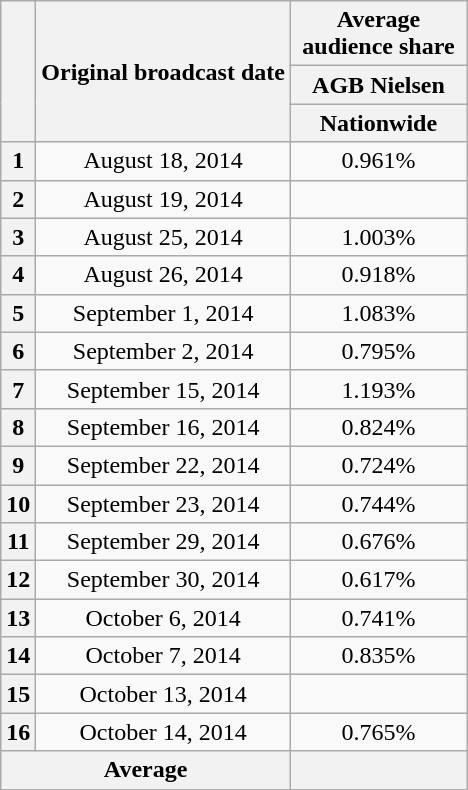<table class="wikitable" style="text-align:center">
<tr>
<th rowspan="3"></th>
<th rowspan="3">Original broadcast date</th>
<th width="110">Average audience share</th>
</tr>
<tr>
<th>AGB Nielsen</th>
</tr>
<tr>
<th>Nationwide</th>
</tr>
<tr>
<th>1</th>
<td>August 18, 2014</td>
<td>0.961%</td>
</tr>
<tr>
<th>2</th>
<td>August 19, 2014</td>
<td></td>
</tr>
<tr>
<th>3</th>
<td>August 25, 2014</td>
<td>1.003%</td>
</tr>
<tr>
<th>4</th>
<td>August 26, 2014</td>
<td>0.918%</td>
</tr>
<tr>
<th>5</th>
<td>September 1, 2014</td>
<td>1.083%</td>
</tr>
<tr>
<th>6</th>
<td>September 2, 2014</td>
<td>0.795%</td>
</tr>
<tr>
<th>7</th>
<td>September 15, 2014</td>
<td>1.193%</td>
</tr>
<tr>
<th>8</th>
<td>September 16, 2014</td>
<td>0.824%</td>
</tr>
<tr>
<th>9</th>
<td>September 22, 2014</td>
<td>0.724%</td>
</tr>
<tr>
<th>10</th>
<td>September 23, 2014</td>
<td>0.744%</td>
</tr>
<tr>
<th>11</th>
<td>September 29, 2014</td>
<td>0.676%</td>
</tr>
<tr>
<th>12</th>
<td>September 30, 2014</td>
<td>0.617%</td>
</tr>
<tr>
<th>13</th>
<td>October 6, 2014</td>
<td>0.741%</td>
</tr>
<tr>
<th>14</th>
<td>October 7, 2014</td>
<td>0.835%</td>
</tr>
<tr>
<th>15</th>
<td>October 13, 2014</td>
<td></td>
</tr>
<tr>
<th>16</th>
<td>October 14, 2014</td>
<td>0.765%</td>
</tr>
<tr>
<th colspan="2">Average</th>
<th></th>
</tr>
</table>
